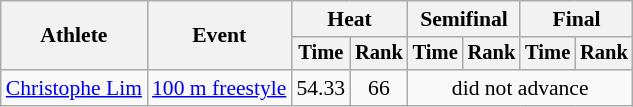<table class=wikitable style="font-size:90%">
<tr>
<th rowspan="2">Athlete</th>
<th rowspan="2">Event</th>
<th colspan="2">Heat</th>
<th colspan="2">Semifinal</th>
<th colspan="2">Final</th>
</tr>
<tr style="font-size:95%">
<th>Time</th>
<th>Rank</th>
<th>Time</th>
<th>Rank</th>
<th>Time</th>
<th>Rank</th>
</tr>
<tr align=center>
<td align=left><a href='#'>Christophe Lim</a></td>
<td align=left><a href='#'>100 m freestyle</a></td>
<td>54.33</td>
<td>66</td>
<td colspan=4>did not advance</td>
</tr>
</table>
